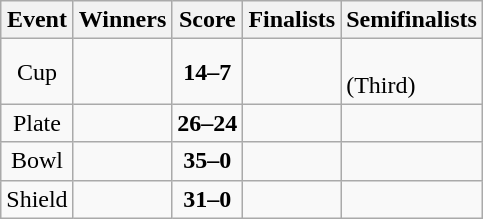<table class="wikitable" style="text-align: center">
<tr>
<th>Event</th>
<th>Winners</th>
<th>Score</th>
<th>Finalists</th>
<th>Semifinalists</th>
</tr>
<tr>
<td>Cup</td>
<td align=left><strong></strong></td>
<td><strong>14–7</strong></td>
<td align=left></td>
<td align=left><br> (Third)</td>
</tr>
<tr>
<td>Plate</td>
<td align=left><strong></strong></td>
<td><strong>26–24</strong></td>
<td align=left></td>
<td align=left><br></td>
</tr>
<tr>
<td>Bowl</td>
<td align=left><strong></strong></td>
<td><strong>35–0</strong></td>
<td align=left></td>
<td align=left><br></td>
</tr>
<tr>
<td>Shield</td>
<td align=left><strong></strong></td>
<td><strong>31–0</strong></td>
<td align=left></td>
<td align=left><br></td>
</tr>
</table>
